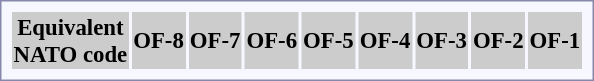<table style="border:1px solid #8888aa; background-color:#f7f8ff; padding:5px; font-size:95%; margin: 0px 12px 12px 0px;">
<tr style="background-color:#CCCCCC; text-align:center;">
<th>Equivalent<br>NATO code</th>
<th colspan=6>OF-8</th>
<th colspan=2>OF-7</th>
<th colspan=2>OF-6</th>
<th colspan=2>OF-5</th>
<th colspan=2>OF-4</th>
<th colspan=2>OF-3</th>
<th colspan=2>OF-2</th>
<th colspan=6>OF-1</th>
</tr>
</table>
